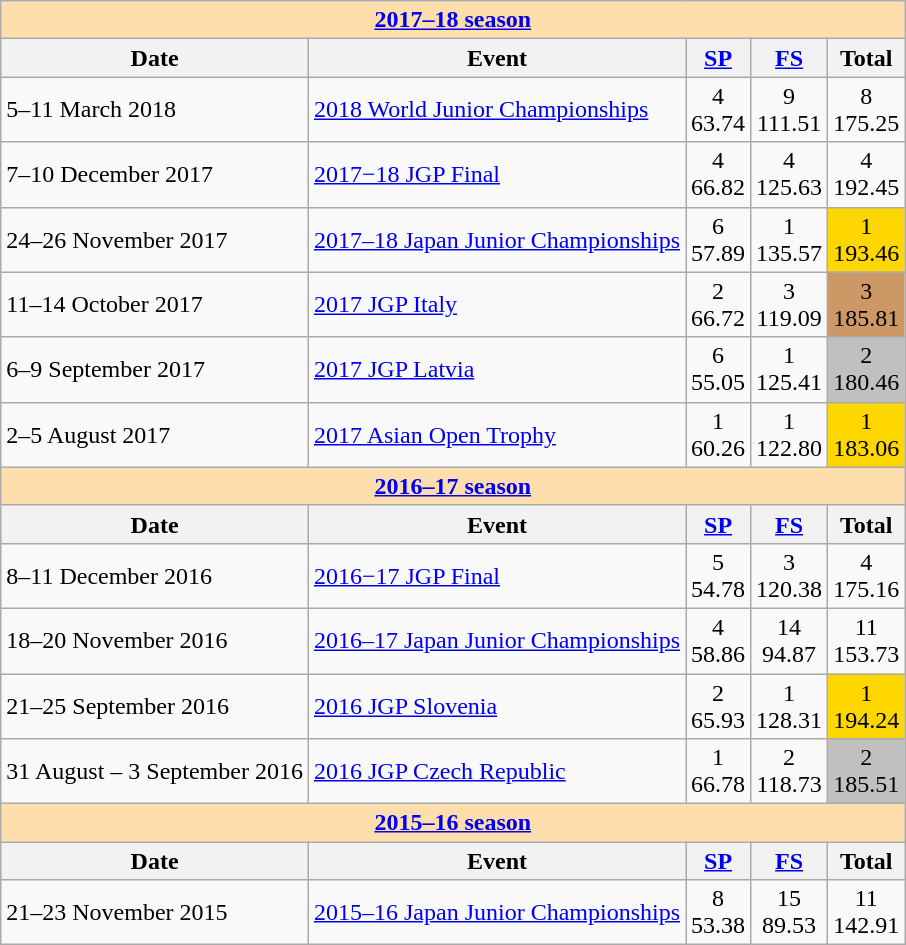<table class="wikitable">
<tr>
<th colspan="5" style="background-color: #ffdead;" align="center"><a href='#'>2017–18 season</a></th>
</tr>
<tr>
<th>Date</th>
<th>Event</th>
<th><a href='#'>SP</a></th>
<th><a href='#'>FS</a></th>
<th>Total</th>
</tr>
<tr>
<td>5–11 March 2018</td>
<td><a href='#'>2018 World Junior Championships</a></td>
<td align=center>4 <br> 63.74</td>
<td align=center>9 <br> 111.51</td>
<td align=center>8 <br> 175.25</td>
</tr>
<tr>
<td>7–10 December 2017</td>
<td><a href='#'>2017−18 JGP Final</a></td>
<td align=center>4 <br> 66.82</td>
<td align=center>4 <br> 125.63</td>
<td align=center>4 <br> 192.45</td>
</tr>
<tr>
<td>24–26 November 2017</td>
<td><a href='#'>2017–18 Japan Junior Championships</a></td>
<td align=center>6 <br> 57.89</td>
<td align=center>1 <br> 135.57</td>
<td align=center bgcolor=gold>1 <br> 193.46</td>
</tr>
<tr>
<td>11–14 October 2017</td>
<td><a href='#'>2017 JGP Italy</a></td>
<td align="center">2 <br> 66.72</td>
<td align="center">3 <br> 119.09</td>
<td align="center" bgcolor="cc9966">3 <br> 185.81</td>
</tr>
<tr>
<td>6–9 September 2017</td>
<td><a href='#'>2017 JGP Latvia</a></td>
<td align="center">6 <br> 55.05</td>
<td align="center">1 <br> 125.41</td>
<td align="center" bgcolor="silver">2 <br> 180.46</td>
</tr>
<tr>
<td>2–5 August 2017</td>
<td><a href='#'>2017 Asian Open Trophy</a></td>
<td align="center">1 <br> 60.26</td>
<td align="center">1 <br> 122.80</td>
<td align="center" bgcolor="gold">1 <br> 183.06</td>
</tr>
<tr>
<th colspan="5" style="background-color: #ffdead;" align="center"><a href='#'>2016–17 season</a></th>
</tr>
<tr>
<th>Date</th>
<th>Event</th>
<th><a href='#'>SP</a></th>
<th><a href='#'>FS</a></th>
<th>Total</th>
</tr>
<tr>
<td>8–11 December 2016</td>
<td><a href='#'>2016−17 JGP Final</a></td>
<td align="center">5 <br> 54.78</td>
<td align="center">3 <br> 120.38</td>
<td align="center">4 <br> 175.16</td>
</tr>
<tr>
<td>18–20 November 2016</td>
<td><a href='#'>2016–17 Japan Junior Championships</a></td>
<td align="center">4 <br> 58.86</td>
<td align="center">14 <br> 94.87</td>
<td align="center">11 <br> 153.73</td>
</tr>
<tr>
<td>21–25 September 2016</td>
<td><a href='#'>2016 JGP Slovenia</a></td>
<td align="center">2 <br> 65.93</td>
<td align="center">1 <br> 128.31</td>
<td align="center" bgcolor="gold">1 <br> 194.24</td>
</tr>
<tr>
<td>31 August – 3 September 2016</td>
<td><a href='#'>2016 JGP Czech Republic</a></td>
<td align="center">1 <br> 66.78</td>
<td align="center">2 <br> 118.73</td>
<td align="center" bgcolor="silver">2 <br> 185.51</td>
</tr>
<tr>
<th colspan="5" style="background-color: #ffdead;" align="center"><a href='#'>2015–16 season</a></th>
</tr>
<tr>
<th>Date</th>
<th>Event</th>
<th><a href='#'>SP</a></th>
<th><a href='#'>FS</a></th>
<th>Total</th>
</tr>
<tr>
<td>21–23 November 2015</td>
<td><a href='#'>2015–16 Japan Junior Championships</a></td>
<td align="center">8 <br> 53.38</td>
<td align="center">15 <br> 89.53</td>
<td align="center">11 <br> 142.91</td>
</tr>
</table>
